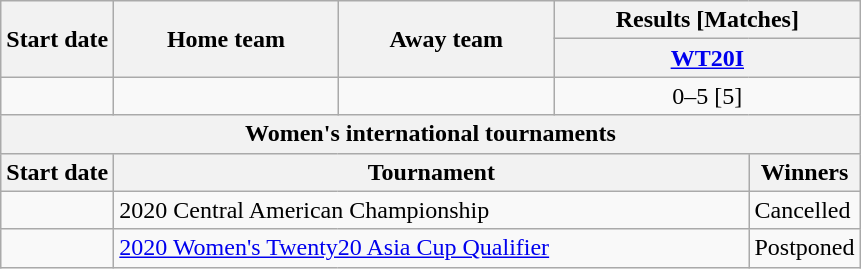<table class="wikitable" style="text-align:center;">
<tr>
<th rowspan=2>Start date</th>
<th rowspan=2>Home team</th>
<th rowspan=2>Away team</th>
<th colspan=3>Results [Matches]</th>
</tr>
<tr>
<th colspan=3><a href='#'>WT20I</a></th>
</tr>
<tr>
<td style="text-align:left"><a href='#'></a></td>
<td style="text-align:left"></td>
<td style="text-align:left"></td>
<td colspan=3>0–5 [5]</td>
</tr>
<tr>
<th colspan=7>Women's international tournaments</th>
</tr>
<tr>
<th>Start date</th>
<th colspan=3>Tournament</th>
<th colspan=3>Winners</th>
</tr>
<tr>
<td style="text-align:left"><a href='#'></a></td>
<td style="text-align:left" colspan=3> 2020 Central American Championship</td>
<td style="text-align:left" colspan=3>Cancelled</td>
</tr>
<tr>
<td style="text-align:left"><a href='#'></a></td>
<td style="text-align:left" colspan=3> <a href='#'>2020 Women's Twenty20 Asia Cup Qualifier</a></td>
<td style="text-align:left" colspan=3>Postponed</td>
</tr>
</table>
